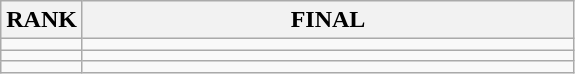<table class="wikitable">
<tr>
<th>RANK</th>
<th style="width: 20em">FINAL</th>
</tr>
<tr>
<td align="center"></td>
<td></td>
</tr>
<tr>
<td align="center"></td>
<td></td>
</tr>
<tr>
<td align="center"></td>
<td></td>
</tr>
</table>
